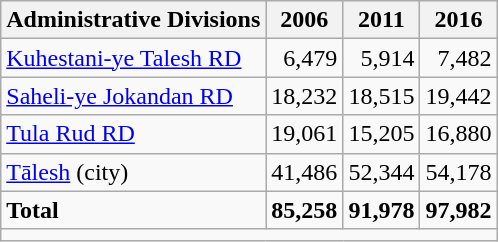<table class="wikitable">
<tr>
<th>Administrative Divisions</th>
<th>2006</th>
<th>2011</th>
<th>2016</th>
</tr>
<tr>
<td><a href='#'>Kuhestani-ye Talesh RD</a></td>
<td style="text-align: right;">6,479</td>
<td style="text-align: right;">5,914</td>
<td style="text-align: right;">7,482</td>
</tr>
<tr>
<td><a href='#'>Saheli-ye Jokandan RD</a></td>
<td style="text-align: right;">18,232</td>
<td style="text-align: right;">18,515</td>
<td style="text-align: right;">19,442</td>
</tr>
<tr>
<td><a href='#'>Tula Rud RD</a></td>
<td style="text-align: right;">19,061</td>
<td style="text-align: right;">15,205</td>
<td style="text-align: right;">16,880</td>
</tr>
<tr>
<td><a href='#'>Tālesh</a> (city)</td>
<td style="text-align: right;">41,486</td>
<td style="text-align: right;">52,344</td>
<td style="text-align: right;">54,178</td>
</tr>
<tr>
<td><strong>Total</strong></td>
<td style="text-align: right;"><strong>85,258</strong></td>
<td style="text-align: right;"><strong>91,978</strong></td>
<td style="text-align: right;"><strong>97,982</strong></td>
</tr>
<tr>
<td colspan=4></td>
</tr>
</table>
